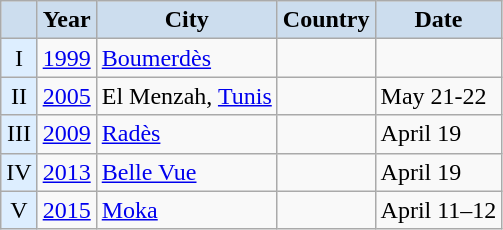<table class="wikitable" align="center">
<tr>
<th style="background-color: #CCDDEE;"></th>
<th style="background-color: #CCDDEE;">Year</th>
<th style="background-color: #CCDDEE;">City</th>
<th style="background-color: #CCDDEE;">Country</th>
<th style="background-color: #CCDDEE;">Date</th>
</tr>
<tr>
<td bgcolor=DDEEFF align="center">I</td>
<td><a href='#'>1999</a></td>
<td><a href='#'>Boumerdès</a></td>
<td></td>
<td></td>
</tr>
<tr>
<td bgcolor=DDEEFF align="center">II</td>
<td><a href='#'>2005</a></td>
<td>El Menzah, <a href='#'>Tunis</a></td>
<td></td>
<td>May 21-22</td>
</tr>
<tr>
<td bgcolor=DDEEFF align="center">III</td>
<td><a href='#'>2009</a></td>
<td><a href='#'>Radès</a></td>
<td></td>
<td>April 19</td>
</tr>
<tr>
<td bgcolor=DDEEFF align="center">IV</td>
<td><a href='#'>2013</a></td>
<td><a href='#'>Belle Vue</a></td>
<td></td>
<td>April 19</td>
</tr>
<tr>
<td bgcolor=DDEEFF align="center">V</td>
<td><a href='#'>2015</a></td>
<td><a href='#'>Moka</a></td>
<td></td>
<td>April 11–12</td>
</tr>
</table>
